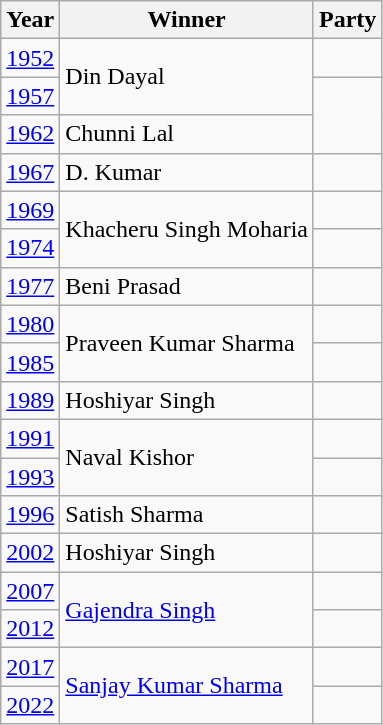<table class="wikitable">
<tr>
<th>Year</th>
<th>Winner</th>
<th colspan=2>Party</th>
</tr>
<tr>
<td><a href='#'>1952</a></td>
<td rowspan="2">Din Dayal</td>
<td></td>
</tr>
<tr>
<td><a href='#'>1957</a></td>
</tr>
<tr>
<td><a href='#'>1962</a></td>
<td>Chunni Lal</td>
</tr>
<tr>
<td><a href='#'>1967</a></td>
<td>D. Kumar</td>
<td></td>
</tr>
<tr>
<td><a href='#'>1969</a></td>
<td rowspan="2">Khacheru Singh Moharia</td>
<td></td>
</tr>
<tr>
<td><a href='#'>1974</a></td>
<td></td>
</tr>
<tr>
<td><a href='#'>1977</a></td>
<td>Beni Prasad</td>
<td></td>
</tr>
<tr>
<td><a href='#'>1980</a></td>
<td rowspan="2">Praveen Kumar Sharma</td>
<td></td>
</tr>
<tr>
<td><a href='#'>1985</a></td>
<td></td>
</tr>
<tr>
<td><a href='#'>1989</a></td>
<td>Hoshiyar Singh</td>
<td></td>
</tr>
<tr>
<td><a href='#'>1991</a></td>
<td rowspan="2">Naval Kishor</td>
<td></td>
</tr>
<tr>
<td><a href='#'>1993</a></td>
</tr>
<tr>
<td><a href='#'>1996</a></td>
<td>Satish Sharma</td>
<td></td>
</tr>
<tr>
<td><a href='#'>2002</a></td>
<td>Hoshiyar Singh</td>
<td></td>
</tr>
<tr>
<td><a href='#'>2007</a></td>
<td rowspan="2"><a href='#'>Gajendra Singh</a></td>
<td></td>
</tr>
<tr>
<td><a href='#'>2012</a></td>
</tr>
<tr>
<td><a href='#'>2017</a></td>
<td rowspan="2"><a href='#'>Sanjay Kumar Sharma</a></td>
<td></td>
</tr>
<tr>
<td><a href='#'>2022</a></td>
</tr>
</table>
